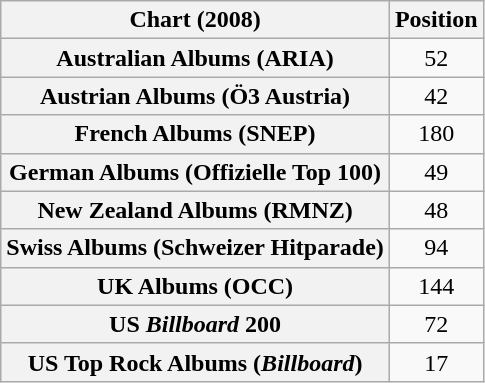<table class="wikitable sortable plainrowheaders" style="text-align:center">
<tr>
<th scope="col">Chart (2008)</th>
<th scope="col">Position</th>
</tr>
<tr>
<th scope="row">Australian Albums (ARIA)</th>
<td>52</td>
</tr>
<tr>
<th scope="row">Austrian Albums (Ö3 Austria)</th>
<td>42</td>
</tr>
<tr>
<th scope="row">French Albums (SNEP)</th>
<td>180</td>
</tr>
<tr>
<th scope="row">German Albums (Offizielle Top 100)</th>
<td>49</td>
</tr>
<tr>
<th scope="row">New Zealand Albums (RMNZ)</th>
<td>48</td>
</tr>
<tr>
<th scope="row">Swiss Albums (Schweizer Hitparade)</th>
<td>94</td>
</tr>
<tr>
<th scope="row">UK Albums (OCC)</th>
<td>144</td>
</tr>
<tr>
<th scope="row">US <em>Billboard</em> 200</th>
<td>72</td>
</tr>
<tr>
<th scope="row">US Top Rock Albums (<em>Billboard</em>)</th>
<td>17</td>
</tr>
</table>
